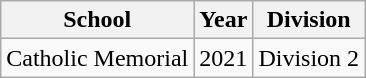<table class="wikitable">
<tr>
<th>School</th>
<th>Year</th>
<th>Division</th>
</tr>
<tr>
<td>Catholic Memorial</td>
<td>2021</td>
<td>Division 2</td>
</tr>
</table>
